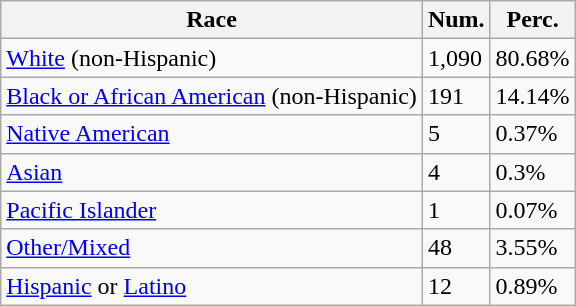<table class="wikitable">
<tr>
<th>Race</th>
<th>Num.</th>
<th>Perc.</th>
</tr>
<tr>
<td><a href='#'>White</a> (non-Hispanic)</td>
<td>1,090</td>
<td>80.68%</td>
</tr>
<tr>
<td><a href='#'>Black or African American</a> (non-Hispanic)</td>
<td>191</td>
<td>14.14%</td>
</tr>
<tr>
<td><a href='#'>Native American</a></td>
<td>5</td>
<td>0.37%</td>
</tr>
<tr>
<td><a href='#'>Asian</a></td>
<td>4</td>
<td>0.3%</td>
</tr>
<tr>
<td><a href='#'>Pacific Islander</a></td>
<td>1</td>
<td>0.07%</td>
</tr>
<tr>
<td><a href='#'>Other/Mixed</a></td>
<td>48</td>
<td>3.55%</td>
</tr>
<tr>
<td><a href='#'>Hispanic</a> or <a href='#'>Latino</a></td>
<td>12</td>
<td>0.89%</td>
</tr>
</table>
